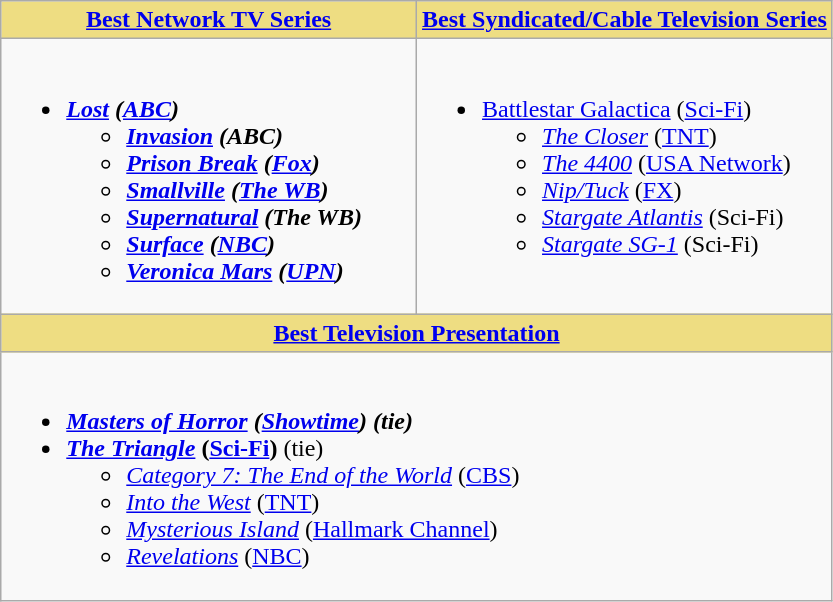<table class=wikitable>
<tr>
<th style="background:#EEDD82; width:50%"><a href='#'>Best Network TV Series</a></th>
<th style="background:#EEDD82; width:50%"><a href='#'>Best Syndicated/Cable Television Series</a></th>
</tr>
<tr>
<td valign="top"><br><ul><li><strong><em><a href='#'>Lost</a><em> (<a href='#'>ABC</a>)<strong><ul><li></em><a href='#'>Invasion</a><em> (ABC)</li><li></em><a href='#'>Prison Break</a><em> (<a href='#'>Fox</a>)</li><li></em><a href='#'>Smallville</a><em> (<a href='#'>The WB</a>)</li><li></em><a href='#'>Supernatural</a><em> (The WB)</li><li></em><a href='#'>Surface</a><em> (<a href='#'>NBC</a>)</li><li></em><a href='#'>Veronica Mars</a><em> (<a href='#'>UPN</a>)</li></ul></li></ul></td>
<td valign="top"><br><ul><li></em></strong><a href='#'>Battlestar Galactica</a></em> (<a href='#'>Sci-Fi</a>)</strong><ul><li><em><a href='#'>The Closer</a></em> (<a href='#'>TNT</a>)</li><li><em><a href='#'>The 4400</a></em> (<a href='#'>USA Network</a>)</li><li><em><a href='#'>Nip/Tuck</a></em> (<a href='#'>FX</a>)</li><li><em><a href='#'>Stargate Atlantis</a></em> (Sci-Fi)</li><li><em><a href='#'>Stargate SG-1</a></em> (Sci-Fi)</li></ul></li></ul></td>
</tr>
<tr>
<th colspan="2" style="background:#EEDD82; width:50%"><a href='#'>Best Television Presentation</a></th>
</tr>
<tr>
<td colspan="2" valign="top"><br><ul><li><strong><em><a href='#'>Masters of Horror</a><em> (<a href='#'>Showtime</a>)<strong> (tie)</li><li></em></strong><a href='#'>The Triangle</a></em> (<a href='#'>Sci-Fi</a>)</strong> (tie)<ul><li><em><a href='#'>Category 7: The End of the World</a></em> (<a href='#'>CBS</a>)</li><li><em><a href='#'>Into the West</a></em> (<a href='#'>TNT</a>)</li><li><em><a href='#'>Mysterious Island</a></em> (<a href='#'>Hallmark Channel</a>)</li><li><em><a href='#'>Revelations</a></em> (<a href='#'>NBC</a>)</li></ul></li></ul></td>
</tr>
</table>
